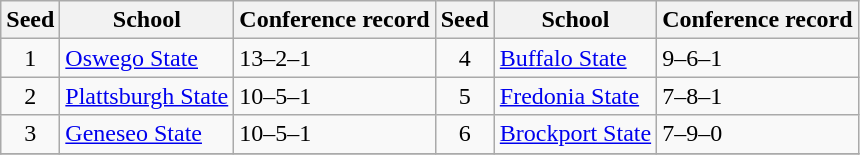<table class="wikitable">
<tr>
<th>Seed</th>
<th>School</th>
<th>Conference record</th>
<th>Seed</th>
<th>School</th>
<th>Conference record</th>
</tr>
<tr>
<td align=center>1</td>
<td><a href='#'>Oswego State</a></td>
<td>13–2–1</td>
<td align=center>4</td>
<td><a href='#'>Buffalo State</a></td>
<td>9–6–1</td>
</tr>
<tr>
<td align=center>2</td>
<td><a href='#'>Plattsburgh State</a></td>
<td>10–5–1</td>
<td align=center>5</td>
<td><a href='#'>Fredonia State</a></td>
<td>7–8–1</td>
</tr>
<tr>
<td align=center>3</td>
<td><a href='#'>Geneseo State</a></td>
<td>10–5–1</td>
<td align=center>6</td>
<td><a href='#'>Brockport State</a></td>
<td>7–9–0</td>
</tr>
<tr>
</tr>
</table>
